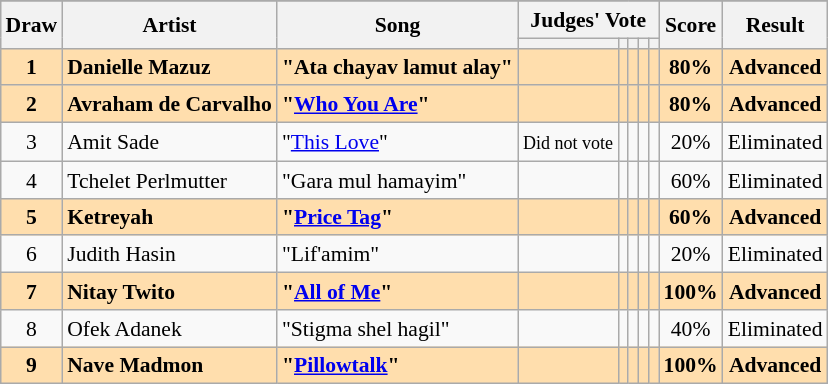<table class="sortable wikitable" style="margin: 1em auto 1em auto; text-align:center; font-size:90%; line-height:18px;">
<tr>
</tr>
<tr>
<th rowspan="2">Draw</th>
<th rowspan="2">Artist</th>
<th rowspan="2">Song</th>
<th colspan="5" class="unsortable">Judges' Vote</th>
<th rowspan="2">Score</th>
<th rowspan="2">Result</th>
</tr>
<tr>
<th class="unsortable"></th>
<th class="unsortable"></th>
<th class="unsortable"></th>
<th class="unsortable"></th>
<th class="unsortable"></th>
</tr>
<tr style="font-weight:bold; background:navajowhite;">
<td>1</td>
<td align="left">Danielle Mazuz</td>
<td align="left">"Ata chayav lamut alay"</td>
<td></td>
<td></td>
<td></td>
<td></td>
<td></td>
<td>80%</td>
<td>Advanced</td>
</tr>
<tr style="font-weight:bold; background:navajowhite;">
<td>2</td>
<td align="left">Avraham de Carvalho</td>
<td align="left">"<a href='#'>Who You Are</a>"</td>
<td></td>
<td></td>
<td></td>
<td></td>
<td></td>
<td>80%</td>
<td>Advanced</td>
</tr>
<tr>
<td>3</td>
<td align="left">Amit Sade</td>
<td align="left">"<a href='#'>This Love</a>"</td>
<td><small>Did not vote</small></td>
<td></td>
<td></td>
<td></td>
<td></td>
<td>20%</td>
<td>Eliminated</td>
</tr>
<tr>
<td>4</td>
<td align="left">Tchelet Perlmutter</td>
<td align="left">"Gara mul hamayim"</td>
<td></td>
<td></td>
<td></td>
<td></td>
<td></td>
<td>60%</td>
<td>Eliminated</td>
</tr>
<tr style="font-weight:bold; background:navajowhite;">
<td>5</td>
<td align="left">Ketreyah</td>
<td align="left">"<a href='#'>Price Tag</a>"</td>
<td></td>
<td></td>
<td></td>
<td></td>
<td></td>
<td>60%</td>
<td>Advanced</td>
</tr>
<tr>
<td>6</td>
<td align="left">Judith Hasin</td>
<td align="left">"Lif'amim"</td>
<td></td>
<td></td>
<td></td>
<td></td>
<td></td>
<td>20%</td>
<td>Eliminated</td>
</tr>
<tr style="font-weight:bold; background:navajowhite;">
<td>7</td>
<td align="left">Nitay Twito</td>
<td align="left">"<a href='#'>All of Me</a>"</td>
<td></td>
<td></td>
<td></td>
<td></td>
<td></td>
<td>100%</td>
<td>Advanced</td>
</tr>
<tr>
<td>8</td>
<td align="left">Ofek Adanek</td>
<td align="left">"Stigma shel hagil"</td>
<td></td>
<td></td>
<td></td>
<td></td>
<td></td>
<td>40%</td>
<td>Eliminated</td>
</tr>
<tr style="font-weight:bold; background:navajowhite;">
<td>9</td>
<td align="left">Nave Madmon</td>
<td align="left">"<a href='#'>Pillowtalk</a>"</td>
<td></td>
<td></td>
<td></td>
<td></td>
<td></td>
<td>100%</td>
<td>Advanced</td>
</tr>
</table>
